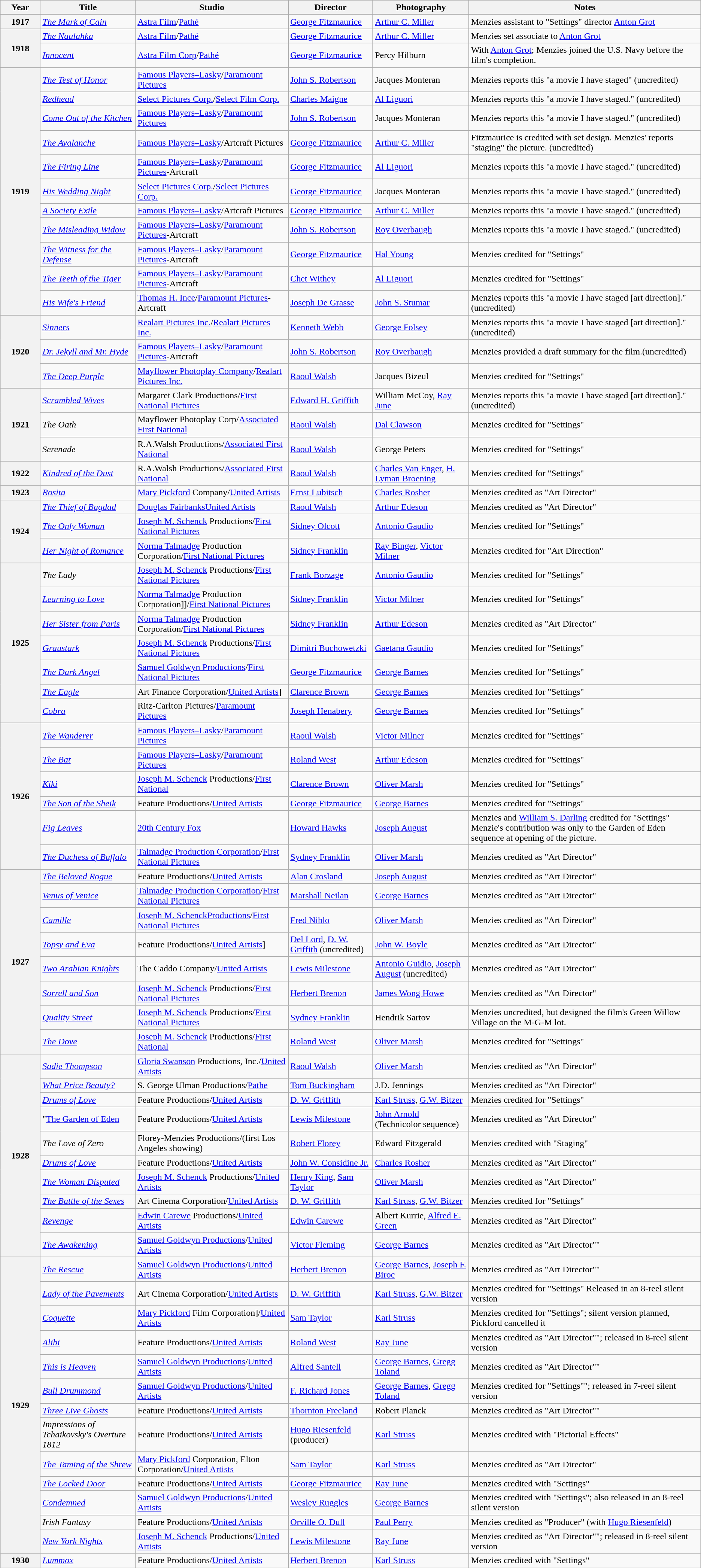<table class="wikitable sortable">
<tr>
<th style="width: 4em;">Year</th>
<th>Title</th>
<th>Studio</th>
<th>Director</th>
<th class="unsortable">Photography</th>
<th class="unsortable">Notes</th>
</tr>
<tr>
<th>1917</th>
<td><em><a href='#'>The Mark of Cain</a></em></td>
<td><a href='#'>Astra Film</a>/<a href='#'>Pathé</a></td>
<td><a href='#'>George Fitzmaurice</a></td>
<td><a href='#'>Arthur C. Miller</a></td>
<td>Menzies assistant to "Settings" director <a href='#'>Anton Grot</a></td>
</tr>
<tr>
<th rowspan="2">1918</th>
<td><em><a href='#'>The Naulahka</a></em></td>
<td><a href='#'>Astra Film</a>/<a href='#'>Pathé</a></td>
<td><a href='#'>George Fitzmaurice</a></td>
<td><a href='#'>Arthur C. Miller</a></td>
<td>Menzies set associate to <a href='#'>Anton Grot</a></td>
</tr>
<tr>
<td><em><a href='#'>Innocent</a></em></td>
<td><a href='#'>Astra Film Corp</a>/<a href='#'>Pathé</a></td>
<td><a href='#'>George Fitzmaurice</a></td>
<td>Percy Hilburn</td>
<td>With <a href='#'>Anton Grot</a>; Menzies joined the U.S. Navy before the film's completion.</td>
</tr>
<tr>
<th rowspan="11">1919</th>
<td><em><a href='#'>The Test of Honor</a></em></td>
<td><a href='#'>Famous Players–Lasky</a>/<a href='#'>Paramount Pictures</a></td>
<td><a href='#'>John S. Robertson</a></td>
<td>Jacques Monteran</td>
<td>Menzies reports this "a movie I have staged" (uncredited)</td>
</tr>
<tr>
<td><em><a href='#'>Redhead</a></em></td>
<td><a href='#'>Select Pictures Corp.</a>/<a href='#'>Select Film Corp.</a></td>
<td><a href='#'>Charles Maigne</a></td>
<td><a href='#'>Al Liguori</a></td>
<td>Menzies reports this "a movie I have staged." (uncredited)</td>
</tr>
<tr>
<td><em><a href='#'>Come Out of the Kitchen</a></em></td>
<td><a href='#'>Famous Players–Lasky</a>/<a href='#'>Paramount Pictures</a></td>
<td><a href='#'>John S. Robertson</a></td>
<td>Jacques Monteran</td>
<td>Menzies reports this "a movie I have staged." (uncredited)</td>
</tr>
<tr>
<td><em><a href='#'>The Avalanche</a></em></td>
<td><a href='#'>Famous Players–Lasky</a>/Artcraft Pictures</td>
<td><a href='#'>George Fitzmaurice</a></td>
<td><a href='#'>Arthur C. Miller</a></td>
<td>Fitzmaurice is credited with set design. Menzies' reports "staging" the picture. (uncredited)</td>
</tr>
<tr>
<td><em><a href='#'>The Firing Line</a></em></td>
<td><a href='#'>Famous Players–Lasky</a>/<a href='#'>Paramount Pictures</a>-Artcraft</td>
<td><a href='#'>George Fitzmaurice</a></td>
<td><a href='#'>Al Liguori</a></td>
<td>Menzies reports this "a movie I have staged." (uncredited)</td>
</tr>
<tr>
<td><em><a href='#'>His Wedding Night</a></em></td>
<td><a href='#'>Select Pictures Corp.</a>/<a href='#'>Select Pictures Corp.</a></td>
<td><a href='#'>George Fitzmaurice</a></td>
<td>Jacques Monteran</td>
<td>Menzies reports this "a movie I have staged." (uncredited)</td>
</tr>
<tr>
<td><em><a href='#'>A Society Exile</a></em></td>
<td><a href='#'>Famous Players–Lasky</a>/Artcraft Pictures</td>
<td><a href='#'>George Fitzmaurice</a></td>
<td><a href='#'>Arthur C. Miller</a></td>
<td>Menzies reports this "a movie I have staged." (uncredited)</td>
</tr>
<tr>
<td><em><a href='#'>The Misleading Widow</a></em></td>
<td><a href='#'>Famous Players–Lasky</a>/<a href='#'>Paramount Pictures</a>-Artcraft</td>
<td><a href='#'>John S. Robertson</a></td>
<td><a href='#'>Roy Overbaugh</a></td>
<td>Menzies reports this "a movie I have staged." (uncredited)</td>
</tr>
<tr>
<td><em><a href='#'>The Witness for the Defense</a></em></td>
<td><a href='#'>Famous Players–Lasky</a>/<a href='#'>Paramount Pictures</a>-Artcraft</td>
<td><a href='#'>George Fitzmaurice</a></td>
<td><a href='#'>Hal Young</a></td>
<td>Menzies credited for "Settings"</td>
</tr>
<tr>
<td><em><a href='#'>The Teeth of the Tiger</a></em></td>
<td><a href='#'>Famous Players–Lasky</a>/<a href='#'>Paramount Pictures</a>-Artcraft</td>
<td><a href='#'>Chet Withey</a></td>
<td><a href='#'>Al Liguori</a></td>
<td>Menzies credited for "Settings"</td>
</tr>
<tr>
<td><em><a href='#'>His Wife's Friend</a></em></td>
<td><a href='#'>Thomas H. Ince</a>/<a href='#'>Paramount Pictures</a>-Artcraft</td>
<td><a href='#'>Joseph De Grasse</a></td>
<td><a href='#'>John S. Stumar</a></td>
<td>Menzies reports this "a movie I have staged [art direction]." (uncredited)</td>
</tr>
<tr>
<th rowspan="3">1920</th>
<td><em><a href='#'>Sinners</a></em></td>
<td><a href='#'>Realart Pictures Inc.</a>/<a href='#'>Realart Pictures Inc.</a></td>
<td><a href='#'>Kenneth Webb</a></td>
<td><a href='#'>George Folsey</a></td>
<td>Menzies reports this "a movie I have staged [art direction]." (uncredited)</td>
</tr>
<tr>
<td><em><a href='#'>Dr. Jekyll and Mr. Hyde</a></em></td>
<td><a href='#'>Famous Players–Lasky</a>/<a href='#'>Paramount Pictures</a>-Artcraft</td>
<td><a href='#'>John S. Robertson</a></td>
<td><a href='#'>Roy Overbaugh</a></td>
<td>Menzies provided a draft summary for the film.(uncredited)</td>
</tr>
<tr>
<td><em><a href='#'>The Deep Purple</a></em></td>
<td><a href='#'>Mayflower Photoplay Company</a>/<a href='#'>Realart Pictures Inc.</a></td>
<td><a href='#'>Raoul Walsh</a></td>
<td>Jacques Bizeul</td>
<td>Menzies credited for "Settings"</td>
</tr>
<tr>
<th rowspan="3">1921</th>
<td><em><a href='#'>Scrambled Wives</a></em></td>
<td>Margaret Clark Productions/<a href='#'>First National Pictures</a></td>
<td><a href='#'>Edward H. Griffith</a></td>
<td>William McCoy, <a href='#'>Ray June</a></td>
<td>Menzies reports this "a movie I have staged [art direction]." (uncredited)</td>
</tr>
<tr>
<td><em>The Oath</em></td>
<td>Mayflower Photoplay Corp/<a href='#'>Associated First National</a></td>
<td><a href='#'>Raoul Walsh</a></td>
<td><a href='#'>Dal Clawson</a></td>
<td>Menzies credited for "Settings"</td>
</tr>
<tr>
<td><em>Serenade</em></td>
<td>R.A.Walsh Productions/<a href='#'>Associated First National</a></td>
<td><a href='#'>Raoul Walsh</a></td>
<td>George Peters</td>
<td>Menzies credited for "Settings"</td>
</tr>
<tr>
<th>1922</th>
<td><em><a href='#'>Kindred of the Dust</a></em></td>
<td>R.A.Walsh Productions/<a href='#'>Associated First National</a></td>
<td><a href='#'>Raoul Walsh</a></td>
<td><a href='#'>Charles Van Enger</a>, <a href='#'>H. Lyman Broening</a></td>
<td>Menzies credited for "Settings"</td>
</tr>
<tr>
<th>1923</th>
<td><em><a href='#'>Rosita</a></em></td>
<td><a href='#'>Mary Pickford</a> Company/<a href='#'>United Artists</a></td>
<td><a href='#'>Ernst Lubitsch</a></td>
<td><a href='#'>Charles Rosher</a></td>
<td>Menzies credited as "Art Director"</td>
</tr>
<tr>
<th rowspan="3">1924</th>
<td><em><a href='#'>The Thief of Bagdad</a></em></td>
<td><a href='#'>Douglas Fairbanks</a><a href='#'>United Artists</a></td>
<td><a href='#'>Raoul Walsh</a></td>
<td><a href='#'>Arthur Edeson</a></td>
<td>Menzies credited as "Art Director"</td>
</tr>
<tr>
<td><em><a href='#'>The Only Woman</a></em></td>
<td><a href='#'>Joseph M. Schenck</a> Productions/<a href='#'>First National Pictures</a></td>
<td><a href='#'>Sidney Olcott</a></td>
<td><a href='#'>Antonio Gaudio</a></td>
<td>Menzies credited for "Settings"</td>
</tr>
<tr>
<td><em><a href='#'>Her Night of Romance</a></em></td>
<td><a href='#'>Norma Talmadge</a> Production Corporation/<a href='#'>First National Pictures</a></td>
<td><a href='#'>Sidney Franklin</a></td>
<td><a href='#'>Ray Binger</a>, <a href='#'>Victor Milner</a></td>
<td>Menzies credited for "Art Direction"</td>
</tr>
<tr>
<th rowspan="7">1925</th>
<td><em>The Lady</em></td>
<td><a href='#'>Joseph M. Schenck</a> Productions/<a href='#'>First National Pictures</a></td>
<td><a href='#'>Frank Borzage</a></td>
<td><a href='#'>Antonio Gaudio</a></td>
<td>Menzies credited for "Settings"</td>
</tr>
<tr>
<td><em><a href='#'>Learning to Love</a></em></td>
<td><a href='#'>Norma Talmadge</a> Production Corporation]]/<a href='#'>First National Pictures</a></td>
<td><a href='#'>Sidney Franklin</a></td>
<td><a href='#'>Victor Milner</a></td>
<td>Menzies credited for "Settings"</td>
</tr>
<tr>
<td><em><a href='#'>Her Sister from Paris</a></em></td>
<td><a href='#'>Norma Talmadge</a> Production Corporation/<a href='#'>First National Pictures</a></td>
<td><a href='#'>Sidney Franklin</a></td>
<td><a href='#'>Arthur Edeson</a></td>
<td>Menzies credited as "Art Director"</td>
</tr>
<tr>
<td><em><a href='#'>Graustark</a></em></td>
<td><a href='#'>Joseph M. Schenck</a> Productions/<a href='#'>First National Pictures</a></td>
<td><a href='#'>Dimitri Buchowetzki</a></td>
<td><a href='#'>Gaetana Gaudio</a></td>
<td>Menzies credited for "Settings"</td>
</tr>
<tr>
<td><em><a href='#'>The Dark Angel</a></em></td>
<td><a href='#'>Samuel Goldwyn Productions</a>/<a href='#'>First National Pictures</a></td>
<td><a href='#'>George Fitzmaurice</a></td>
<td><a href='#'>George Barnes</a></td>
<td>Menzies credited for "Settings"</td>
</tr>
<tr>
<td><em><a href='#'>The Eagle</a></em></td>
<td>Art Finance Corporation/<a href='#'>United Artists</a>]</td>
<td><a href='#'>Clarence Brown</a></td>
<td><a href='#'>George Barnes</a></td>
<td>Menzies credited for "Settings"</td>
</tr>
<tr>
<td><em><a href='#'>Cobra</a></em></td>
<td>Ritz-Carlton Pictures/<a href='#'>Paramount Pictures</a></td>
<td><a href='#'>Joseph Henabery</a></td>
<td><a href='#'>George Barnes</a></td>
<td>Menzies credited for "Settings"</td>
</tr>
<tr>
<th rowspan="6">1926</th>
<td><em><a href='#'>The Wanderer</a></em></td>
<td><a href='#'>Famous Players–Lasky</a>/<a href='#'>Paramount Pictures</a></td>
<td><a href='#'>Raoul Walsh</a></td>
<td><a href='#'>Victor Milner</a></td>
<td>Menzies credited for "Settings"</td>
</tr>
<tr>
<td><em><a href='#'>The Bat</a></em></td>
<td><a href='#'>Famous Players–Lasky</a>/<a href='#'>Paramount Pictures</a></td>
<td><a href='#'>Roland West</a></td>
<td><a href='#'>Arthur Edeson</a></td>
<td>Menzies credited for "Settings"</td>
</tr>
<tr>
<td><em><a href='#'>Kiki</a></em></td>
<td><a href='#'>Joseph M. Schenck</a> Productions/<a href='#'>First National</a></td>
<td><a href='#'>Clarence Brown</a></td>
<td><a href='#'>Oliver Marsh</a></td>
<td>Menzies credited for "Settings"</td>
</tr>
<tr>
<td><em><a href='#'>The Son of the Sheik</a></em></td>
<td>Feature Productions/<a href='#'>United Artists</a></td>
<td><a href='#'>George Fitzmaurice</a></td>
<td><a href='#'>George Barnes</a></td>
<td>Menzies credited for "Settings"</td>
</tr>
<tr>
<td><em><a href='#'>Fig Leaves</a></em></td>
<td><a href='#'>20th Century Fox</a></td>
<td><a href='#'>Howard Hawks</a></td>
<td><a href='#'>Joseph August</a></td>
<td>Menzies and <a href='#'>William S. Darling</a> credited for "Settings" Menzie's contribution was only to the Garden of Eden sequence at opening of the picture.</td>
</tr>
<tr>
<td><em><a href='#'>The Duchess of Buffalo</a></em></td>
<td><a href='#'>Talmadge Production Corporation</a>/<a href='#'>First National Pictures</a></td>
<td><a href='#'>Sydney Franklin</a></td>
<td><a href='#'>Oliver Marsh</a></td>
<td>Menzies credited as "Art Director"</td>
</tr>
<tr>
<th rowspan="8">1927</th>
<td><em><a href='#'>The Beloved Rogue</a></em></td>
<td>Feature Productions/<a href='#'>United Artists</a></td>
<td><a href='#'>Alan Crosland</a></td>
<td><a href='#'>Joseph August</a></td>
<td>Menzies credited as "Art Director"</td>
</tr>
<tr>
<td><em><a href='#'>Venus of Venice</a></em></td>
<td><a href='#'>Talmadge Production Corporation</a>/<a href='#'>First National Pictures</a></td>
<td><a href='#'>Marshall Neilan</a></td>
<td><a href='#'>George Barnes</a></td>
<td>Menzies credited as "Art Director"</td>
</tr>
<tr>
<td><em><a href='#'>Camille</a></em></td>
<td><a href='#'>Joseph M. SchenckProductions</a>/<a href='#'>First National Pictures</a></td>
<td><a href='#'>Fred Niblo</a></td>
<td><a href='#'>Oliver Marsh</a></td>
<td>Menzies credited as "Art Director"</td>
</tr>
<tr>
<td><em><a href='#'>Topsy and Eva</a></em></td>
<td>Feature Productions/<a href='#'>United Artists</a>]</td>
<td><a href='#'>Del Lord</a>, <a href='#'>D. W. Griffith</a> (uncredited)</td>
<td><a href='#'>John W. Boyle</a></td>
<td>Menzies credited as "Art Director"</td>
</tr>
<tr>
<td><em><a href='#'>Two Arabian Knights</a></em></td>
<td>The Caddo Company/<a href='#'>United Artists</a></td>
<td><a href='#'>Lewis Milestone</a></td>
<td><a href='#'>Antonio Guidio</a>, <a href='#'>Joseph August</a> (uncredited)</td>
<td>Menzies credited as "Art Director"</td>
</tr>
<tr>
<td><em><a href='#'>Sorrell and Son</a></em></td>
<td><a href='#'>Joseph M. Schenck</a> Productions/<a href='#'>First National Pictures</a></td>
<td><a href='#'>Herbert Brenon</a></td>
<td><a href='#'>James Wong Howe</a></td>
<td>Menzies credited as "Art Director"</td>
</tr>
<tr>
<td><em><a href='#'>Quality Street</a></em></td>
<td><a href='#'>Joseph M. Schenck</a> Productions/<a href='#'>First National Pictures</a></td>
<td><a href='#'>Sydney Franklin</a></td>
<td>Hendrik Sartov</td>
<td>Menzies uncredited, but designed the film's Green Willow Village on the M-G-M lot.</td>
</tr>
<tr>
<td><em><a href='#'>The Dove</a></em></td>
<td><a href='#'>Joseph M. Schenck</a> Productions/<a href='#'>First National</a></td>
<td><a href='#'>Roland West</a></td>
<td><a href='#'>Oliver Marsh</a></td>
<td>Menzies credited for "Settings"</td>
</tr>
<tr>
<th rowspan="10">1928</th>
<td><em><a href='#'>Sadie Thompson</a></em></td>
<td><a href='#'>Gloria Swanson</a> Productions, Inc./<a href='#'>United Artists</a></td>
<td><a href='#'>Raoul Walsh</a></td>
<td><a href='#'>Oliver Marsh</a></td>
<td>Menzies credited as "Art Director"</td>
</tr>
<tr>
<td><em><a href='#'>What Price Beauty?</a></em></td>
<td>S. George Ulman Productions/<a href='#'>Pathe</a></td>
<td><a href='#'>Tom Buckingham</a></td>
<td>J.D. Jennings</td>
<td>Menzies credited as "Art Director"</td>
</tr>
<tr>
<td><em><a href='#'>Drums of Love</a></em></td>
<td>Feature Productions/<a href='#'>United Artists</a></td>
<td><a href='#'>D. W. Griffith</a></td>
<td><a href='#'>Karl Struss</a>, <a href='#'>G.W. Bitzer</a></td>
<td>Menzies credited for "Settings"</td>
</tr>
<tr>
<td>"<a href='#'>The Garden of Eden</a></td>
<td>Feature Productions/<a href='#'>United Artists</a></td>
<td><a href='#'>Lewis Milestone</a></td>
<td><a href='#'>John Arnold</a> (Technicolor sequence)</td>
<td>Menzies credited as "Art Director"</td>
</tr>
<tr>
<td><em>The Love of Zero</em></td>
<td>Florey-Menzies Productions/(first Los Angeles showing)</td>
<td><a href='#'>Robert Florey</a></td>
<td>Edward Fitzgerald</td>
<td>Menzies credited with "Staging"</td>
</tr>
<tr>
<td><em><a href='#'>Drums of Love</a></em></td>
<td>Feature Productions/<a href='#'>United Artists</a></td>
<td><a href='#'>John W. Considine Jr.</a></td>
<td><a href='#'>Charles Rosher</a></td>
<td>Menzies credited as "Art Director"</td>
</tr>
<tr>
<td><em><a href='#'>The Woman Disputed</a></em></td>
<td><a href='#'>Joseph M. Schenck</a> Productions/<a href='#'>United Artists</a></td>
<td><a href='#'>Henry King</a>, <a href='#'>Sam Taylor</a></td>
<td><a href='#'>Oliver Marsh</a></td>
<td>Menzies credited as "Art Director"</td>
</tr>
<tr>
<td><em><a href='#'>The Battle of the Sexes</a></em></td>
<td>Art Cinema Corporation/<a href='#'>United Artists</a></td>
<td><a href='#'>D. W. Griffith</a></td>
<td><a href='#'>Karl Struss</a>, <a href='#'>G.W. Bitzer</a></td>
<td>Menzies credited for "Settings"</td>
</tr>
<tr>
<td><em><a href='#'>Revenge</a></em></td>
<td><a href='#'>Edwin Carewe</a> Productions/<a href='#'>United Artists</a></td>
<td><a href='#'>Edwin Carewe</a></td>
<td>Albert Kurrie, <a href='#'>Alfred E. Green</a></td>
<td>Menzies credited as "Art Director"</td>
</tr>
<tr>
<td><em><a href='#'>The Awakening</a></em></td>
<td><a href='#'>Samuel Goldwyn Productions</a>/<a href='#'>United Artists</a></td>
<td><a href='#'>Victor Fleming</a></td>
<td><a href='#'>George Barnes</a></td>
<td>Menzies credited as "Art Director""</td>
</tr>
<tr>
<th rowspan="13">1929</th>
<td><em><a href='#'>The Rescue</a></em></td>
<td><a href='#'>Samuel Goldwyn Productions</a>/<a href='#'>United Artists</a></td>
<td><a href='#'>Herbert Brenon</a></td>
<td><a href='#'>George Barnes</a>, <a href='#'>Joseph F. Biroc</a></td>
<td>Menzies credited as "Art Director""</td>
</tr>
<tr>
<td><em><a href='#'>Lady of the Pavements</a></em></td>
<td>Art Cinema Corporation/<a href='#'>United Artists</a></td>
<td><a href='#'>D. W. Griffith</a></td>
<td><a href='#'>Karl Struss</a>, <a href='#'>G.W. Bitzer</a></td>
<td>Menzies credited for "Settings" Released in an 8-reel silent version</td>
</tr>
<tr>
<td><em><a href='#'>Coquette</a></em></td>
<td><a href='#'>Mary Pickford</a> Film Corporation]/<a href='#'>United Artists</a></td>
<td><a href='#'>Sam Taylor</a></td>
<td><a href='#'>Karl Struss</a></td>
<td>Menzies credited for "Settings"; silent version planned, Pickford cancelled it</td>
</tr>
<tr>
<td><em><a href='#'>Alibi</a></em></td>
<td>Feature Productions/<a href='#'>United Artists</a></td>
<td><a href='#'>Roland West</a></td>
<td><a href='#'>Ray June</a></td>
<td>Menzies credited as "Art Director""; released in 8-reel silent version</td>
</tr>
<tr>
<td><em><a href='#'>This is Heaven</a></em></td>
<td><a href='#'>Samuel Goldwyn Productions</a>/<a href='#'>United Artists</a></td>
<td><a href='#'>Alfred Santell</a></td>
<td><a href='#'>George Barnes</a>, <a href='#'>Gregg Toland</a></td>
<td>Menzies credited as "Art Director""</td>
</tr>
<tr>
<td><em><a href='#'>Bull Drummond</a></em></td>
<td><a href='#'>Samuel Goldwyn Productions</a>/<a href='#'>United Artists</a></td>
<td><a href='#'>F. Richard Jones</a></td>
<td><a href='#'>George Barnes</a>, <a href='#'>Gregg Toland</a></td>
<td>Menzies credited for "Settings""; released in 7-reel silent version</td>
</tr>
<tr>
<td><em><a href='#'>Three Live Ghosts</a></em></td>
<td>Feature Productions/<a href='#'>United Artists</a></td>
<td><a href='#'>Thornton Freeland</a></td>
<td>Robert Planck</td>
<td>Menzies credited as "Art Director""</td>
</tr>
<tr>
<td><em>Impressions of Tchaikovsky's Overture 1812</em></td>
<td>Feature Productions/<a href='#'>United Artists</a></td>
<td><a href='#'>Hugo Riesenfeld</a> (producer)</td>
<td><a href='#'>Karl Struss</a></td>
<td>Menzies credited with "Pictorial Effects"</td>
</tr>
<tr>
<td><em><a href='#'>The Taming of the Shrew</a></em></td>
<td><a href='#'>Mary Pickford</a> Corporation, Elton Corporation/<a href='#'>United Artists</a></td>
<td><a href='#'>Sam Taylor</a></td>
<td><a href='#'>Karl Struss</a></td>
<td>Menzies credited as "Art Director"</td>
</tr>
<tr>
<td><em><a href='#'>The Locked Door</a></em></td>
<td>Feature Productions/<a href='#'>United Artists</a></td>
<td><a href='#'>George Fitzmaurice</a></td>
<td><a href='#'>Ray June</a></td>
<td>Menzies credited with "Settings"</td>
</tr>
<tr>
<td><em><a href='#'>Condemned</a></em></td>
<td><a href='#'>Samuel Goldwyn Productions</a>/<a href='#'>United Artists</a></td>
<td><a href='#'>Wesley Ruggles</a></td>
<td><a href='#'>George Barnes</a></td>
<td>Menzies credited with "Settings"; also released in an 8-reel silent version</td>
</tr>
<tr>
<td><em>Irish Fantasy</em></td>
<td>Feature Productions/<a href='#'>United Artists</a></td>
<td><a href='#'>Orville O. Dull</a></td>
<td><a href='#'>Paul Perry</a></td>
<td>Menzies credited as "Producer" (with <a href='#'>Hugo Riesenfeld</a>)</td>
</tr>
<tr>
<td><em><a href='#'>New York Nights</a></em></td>
<td><a href='#'>Joseph M. Schenck</a> Productions/<a href='#'>United Artists</a></td>
<td><a href='#'>Lewis Milestone</a></td>
<td><a href='#'>Ray June</a></td>
<td>Menzies credited as "Art Director""; released in 8-reel silent version</td>
</tr>
<tr>
<th>1930</th>
<td><em><a href='#'>Lummox</a></em></td>
<td>Feature Productions/<a href='#'>United Artists</a></td>
<td><a href='#'>Herbert Brenon</a></td>
<td><a href='#'>Karl Struss</a></td>
<td>Menzies credited with "Settings"</td>
</tr>
<tr>
</tr>
</table>
